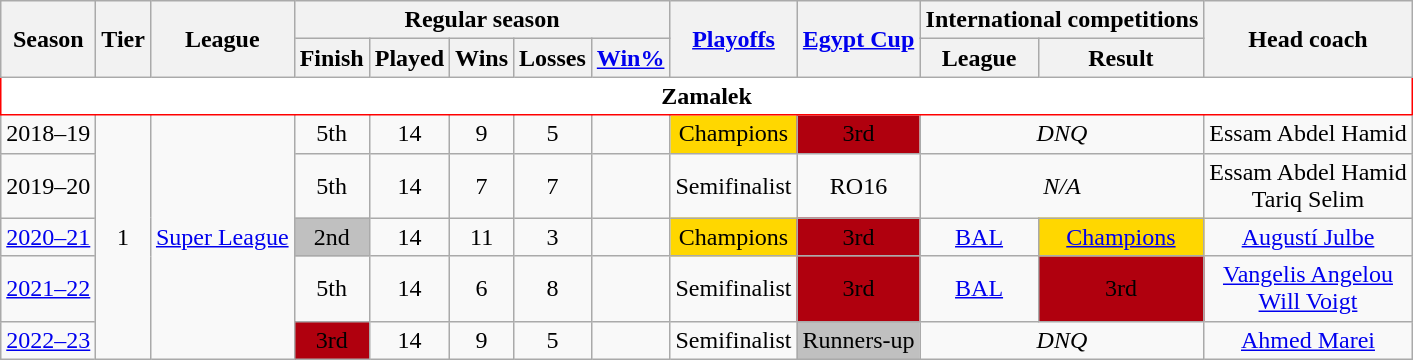<table class="wikitable plainrowheaders" style="text-align:center; font-size:100%" summary="Season (sortable), Team, Conference, Conference finish (sortable), Division, Division finish (sortable), Wins (sortable), Losses (sortable), Win% (sortable), GB (sortable), Playoffs, Awards and Head coach">
<tr>
<th scope="col" rowspan=2>Season</th>
<th scope="col" rowspan=2>Tier</th>
<th scope="col" rowspan=2>League</th>
<th scope="col" colspan=5>Regular season</th>
<th scope="col" rowspan=2><a href='#'>Playoffs</a></th>
<th scope="col" rowspan=2><a href='#'>Egypt Cup</a></th>
<th scope="col" colspan=2>International competitions</th>
<th scope="col" rowspan=2>Head coach</th>
</tr>
<tr>
<th scope="col">Finish</th>
<th scope="col">Played</th>
<th scope="col">Wins</th>
<th scope="col">Losses</th>
<th scope="col"><a href='#'>Win%</a></th>
<th scope="col">League</th>
<th scope="col">Result</th>
</tr>
<tr class="sortbottom">
<td colspan="13" class="unsortable" align="center" style="border:1.5px solid red; background-color:white"><span><strong>Zamalek</strong></span></td>
</tr>
<tr>
<td>2018–19</td>
<td rowspan="5">1</td>
<td rowspan="5"><a href='#'>Super League</a></td>
<td>5th</td>
<td>14</td>
<td>9</td>
<td>5</td>
<td></td>
<td bgcolor=gold>Champions</td>
<td bgcolor=bronze>3rd</td>
<td colspan=2><em>DNQ</em></td>
<td>Essam Abdel Hamid</td>
</tr>
<tr>
<td>2019–20</td>
<td>5th</td>
<td>14</td>
<td>7</td>
<td>7</td>
<td></td>
<td>Semifinalist</td>
<td>RO16</td>
<td colspan=2><em>N/A</em></td>
<td>Essam Abdel Hamid<br>Tariq Selim</td>
</tr>
<tr>
<td><a href='#'>2020–21</a></td>
<td bgcolor=silver>2nd</td>
<td>14</td>
<td>11</td>
<td>3</td>
<td></td>
<td bgcolor=gold>Champions</td>
<td bgcolor=bronze>3rd</td>
<td><a href='#'>BAL</a></td>
<td bgcolor=gold><a href='#'>Champions</a></td>
<td><a href='#'>Augustí Julbe</a></td>
</tr>
<tr>
<td><a href='#'>2021–22</a></td>
<td>5th</td>
<td>14</td>
<td>6</td>
<td>8</td>
<td></td>
<td>Semifinalist</td>
<td bgcolor=bronze>3rd</td>
<td><a href='#'>BAL</a></td>
<td bgcolor=bronze>3rd</td>
<td><a href='#'>Vangelis Angelou</a><br><a href='#'>Will Voigt</a></td>
</tr>
<tr>
<td><a href='#'>2022–23</a></td>
<td bgcolor=bronze>3rd</td>
<td>14</td>
<td>9</td>
<td>5</td>
<td></td>
<td>Semifinalist</td>
<td bgcolor=silver>Runners-up</td>
<td colspan="2"><em>DNQ</em></td>
<td><a href='#'>Ahmed Marei</a></td>
</tr>
</table>
